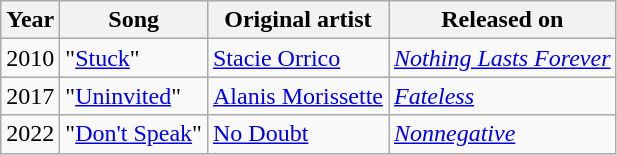<table class="wikitable">
<tr>
<th>Year</th>
<th>Song</th>
<th>Original artist</th>
<th>Released on</th>
</tr>
<tr>
<td>2010</td>
<td>"<a href='#'>Stuck</a>"</td>
<td><a href='#'>Stacie Orrico</a></td>
<td><em><a href='#'>Nothing Lasts Forever</a></em></td>
</tr>
<tr>
<td>2017</td>
<td>"<a href='#'>Uninvited</a>"</td>
<td><a href='#'>Alanis Morissette</a></td>
<td><em><a href='#'>Fateless</a></em></td>
</tr>
<tr>
<td>2022</td>
<td>"<a href='#'>Don't Speak</a>"</td>
<td><a href='#'>No Doubt</a></td>
<td><em><a href='#'>Nonnegative</a></em></td>
</tr>
</table>
